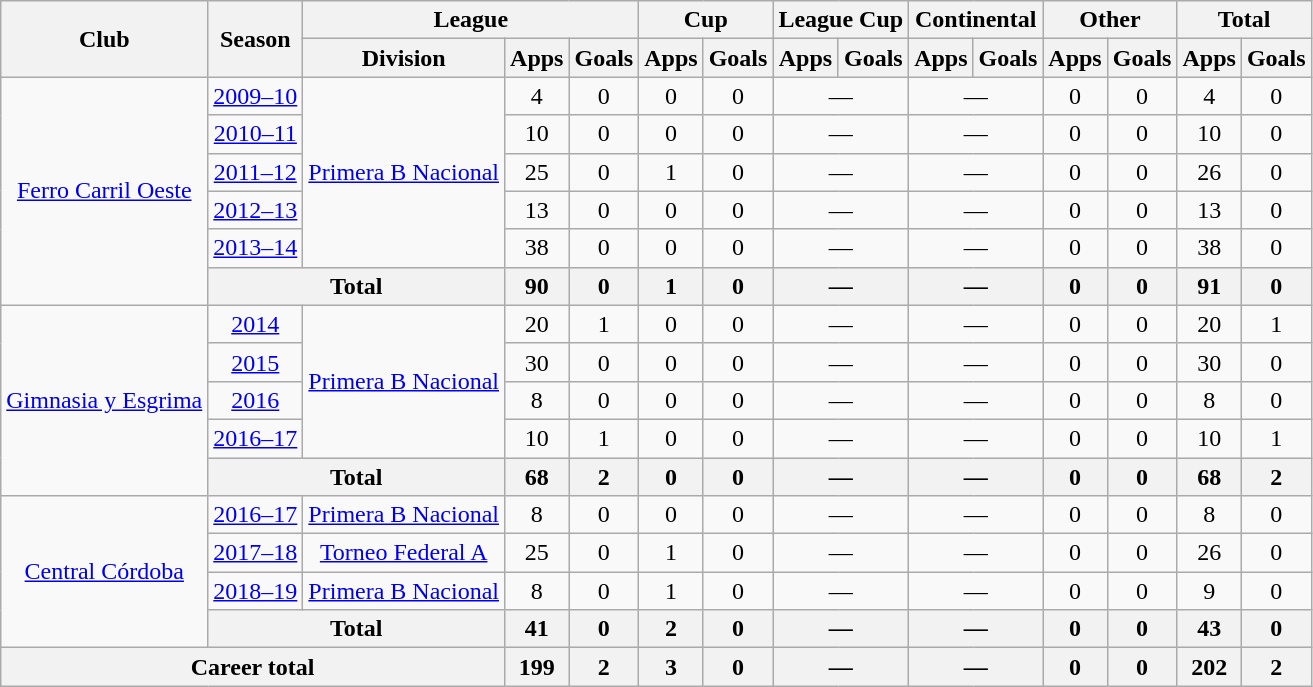<table class="wikitable" style="text-align:center">
<tr>
<th rowspan="2">Club</th>
<th rowspan="2">Season</th>
<th colspan="3">League</th>
<th colspan="2">Cup</th>
<th colspan="2">League Cup</th>
<th colspan="2">Continental</th>
<th colspan="2">Other</th>
<th colspan="2">Total</th>
</tr>
<tr>
<th>Division</th>
<th>Apps</th>
<th>Goals</th>
<th>Apps</th>
<th>Goals</th>
<th>Apps</th>
<th>Goals</th>
<th>Apps</th>
<th>Goals</th>
<th>Apps</th>
<th>Goals</th>
<th>Apps</th>
<th>Goals</th>
</tr>
<tr>
<td rowspan="6"><a href='#'>Ferro Carril Oeste</a></td>
<td><a href='#'>2009–10</a></td>
<td rowspan="5"><a href='#'>Primera B Nacional</a></td>
<td>4</td>
<td>0</td>
<td>0</td>
<td>0</td>
<td colspan="2">—</td>
<td colspan="2">—</td>
<td>0</td>
<td>0</td>
<td>4</td>
<td>0</td>
</tr>
<tr>
<td><a href='#'>2010–11</a></td>
<td>10</td>
<td>0</td>
<td>0</td>
<td>0</td>
<td colspan="2">—</td>
<td colspan="2">—</td>
<td>0</td>
<td>0</td>
<td>10</td>
<td>0</td>
</tr>
<tr>
<td><a href='#'>2011–12</a></td>
<td>25</td>
<td>0</td>
<td>1</td>
<td>0</td>
<td colspan="2">—</td>
<td colspan="2">—</td>
<td>0</td>
<td>0</td>
<td>26</td>
<td>0</td>
</tr>
<tr>
<td><a href='#'>2012–13</a></td>
<td>13</td>
<td>0</td>
<td>0</td>
<td>0</td>
<td colspan="2">—</td>
<td colspan="2">—</td>
<td>0</td>
<td>0</td>
<td>13</td>
<td>0</td>
</tr>
<tr>
<td><a href='#'>2013–14</a></td>
<td>38</td>
<td>0</td>
<td>0</td>
<td>0</td>
<td colspan="2">—</td>
<td colspan="2">—</td>
<td>0</td>
<td>0</td>
<td>38</td>
<td>0</td>
</tr>
<tr>
<th colspan="2">Total</th>
<th>90</th>
<th>0</th>
<th>1</th>
<th>0</th>
<th colspan="2">—</th>
<th colspan="2">—</th>
<th>0</th>
<th>0</th>
<th>91</th>
<th>0</th>
</tr>
<tr>
<td rowspan="5"><a href='#'>Gimnasia y Esgrima</a></td>
<td><a href='#'>2014</a></td>
<td rowspan="4"><a href='#'>Primera B Nacional</a></td>
<td>20</td>
<td>1</td>
<td>0</td>
<td>0</td>
<td colspan="2">—</td>
<td colspan="2">—</td>
<td>0</td>
<td>0</td>
<td>20</td>
<td>1</td>
</tr>
<tr>
<td><a href='#'>2015</a></td>
<td>30</td>
<td>0</td>
<td>0</td>
<td>0</td>
<td colspan="2">—</td>
<td colspan="2">—</td>
<td>0</td>
<td>0</td>
<td>30</td>
<td>0</td>
</tr>
<tr>
<td><a href='#'>2016</a></td>
<td>8</td>
<td>0</td>
<td>0</td>
<td>0</td>
<td colspan="2">—</td>
<td colspan="2">—</td>
<td>0</td>
<td>0</td>
<td>8</td>
<td>0</td>
</tr>
<tr>
<td><a href='#'>2016–17</a></td>
<td>10</td>
<td>1</td>
<td>0</td>
<td>0</td>
<td colspan="2">—</td>
<td colspan="2">—</td>
<td>0</td>
<td>0</td>
<td>10</td>
<td>1</td>
</tr>
<tr>
<th colspan="2">Total</th>
<th>68</th>
<th>2</th>
<th>0</th>
<th>0</th>
<th colspan="2">—</th>
<th colspan="2">—</th>
<th>0</th>
<th>0</th>
<th>68</th>
<th>2</th>
</tr>
<tr>
<td rowspan="4"><a href='#'>Central Córdoba</a></td>
<td><a href='#'>2016–17</a></td>
<td rowspan="1"><a href='#'>Primera B Nacional</a></td>
<td>8</td>
<td>0</td>
<td>0</td>
<td>0</td>
<td colspan="2">—</td>
<td colspan="2">—</td>
<td>0</td>
<td>0</td>
<td>8</td>
<td>0</td>
</tr>
<tr>
<td><a href='#'>2017–18</a></td>
<td rowspan="1"><a href='#'>Torneo Federal A</a></td>
<td>25</td>
<td>0</td>
<td>1</td>
<td>0</td>
<td colspan="2">—</td>
<td colspan="2">—</td>
<td>0</td>
<td>0</td>
<td>26</td>
<td>0</td>
</tr>
<tr>
<td><a href='#'>2018–19</a></td>
<td rowspan="1"><a href='#'>Primera B Nacional</a></td>
<td>8</td>
<td>0</td>
<td>1</td>
<td>0</td>
<td colspan="2">—</td>
<td colspan="2">—</td>
<td>0</td>
<td>0</td>
<td>9</td>
<td>0</td>
</tr>
<tr>
<th colspan="2">Total</th>
<th>41</th>
<th>0</th>
<th>2</th>
<th>0</th>
<th colspan="2">—</th>
<th colspan="2">—</th>
<th>0</th>
<th>0</th>
<th>43</th>
<th>0</th>
</tr>
<tr>
<th colspan="3">Career total</th>
<th>199</th>
<th>2</th>
<th>3</th>
<th>0</th>
<th colspan="2">—</th>
<th colspan="2">—</th>
<th>0</th>
<th>0</th>
<th>202</th>
<th>2</th>
</tr>
</table>
